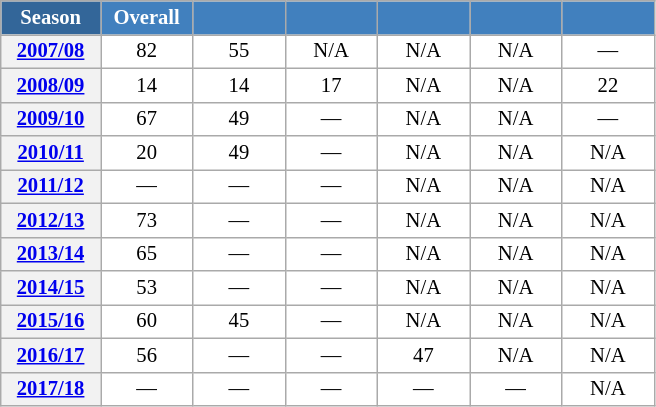<table class="wikitable" style="font-size:86%; text-align:center; border:grey solid 1px; border-collapse:collapse; background:#ffffff;">
<tr>
<th style="background-color:#369; color:white; width:60px;"> Season </th>
<th style="background-color:#4180be; color:white; width:55px;">Overall</th>
<th style="background-color:#4180be; color:white; width:55px;"></th>
<th style="background-color:#4180be; color:white; width:55px;"></th>
<th style="background-color:#4180be; color:white; width:55px;"></th>
<th style="background-color:#4180be; color:white; width:55px;"></th>
<th style="background-color:#4180be; color:white; width:55px;"></th>
</tr>
<tr>
<th scope=row align=center><a href='#'>2007/08</a></th>
<td align=center>82</td>
<td align=center>55</td>
<td align=center>N/A</td>
<td align=center>N/A</td>
<td align=center>N/A</td>
<td align=center>—</td>
</tr>
<tr>
<th scope=row align=center><a href='#'>2008/09</a></th>
<td align=center>14</td>
<td align=center>14</td>
<td align=center>17</td>
<td align=center>N/A</td>
<td align=center>N/A</td>
<td align=center>22</td>
</tr>
<tr>
<th scope=row align=center><a href='#'>2009/10</a></th>
<td align=center>67</td>
<td align=center>49</td>
<td align=center>—</td>
<td align=center>N/A</td>
<td align=center>N/A</td>
<td align=center>—</td>
</tr>
<tr>
<th scope=row align=center><a href='#'>2010/11</a></th>
<td align=center>20</td>
<td align=center>49</td>
<td align=center>—</td>
<td align=center>N/A</td>
<td align=center>N/A</td>
<td align=center>N/A</td>
</tr>
<tr>
<th scope=row align=center><a href='#'>2011/12</a></th>
<td align=center>—</td>
<td align=center>—</td>
<td align=center>—</td>
<td align=center>N/A</td>
<td align=center>N/A</td>
<td align=center>N/A</td>
</tr>
<tr>
<th scope=row align=center><a href='#'>2012/13</a></th>
<td align=center>73</td>
<td align=center>—</td>
<td align=center>—</td>
<td align=center>N/A</td>
<td align=center>N/A</td>
<td align=center>N/A</td>
</tr>
<tr>
<th scope=row align=center><a href='#'>2013/14</a></th>
<td align=center>65</td>
<td align=center>—</td>
<td align=center>—</td>
<td align=center>N/A</td>
<td align=center>N/A</td>
<td align=center>N/A</td>
</tr>
<tr>
<th scope=row align=center><a href='#'>2014/15</a></th>
<td align=center>53</td>
<td align=center>—</td>
<td align=center>—</td>
<td align=center>N/A</td>
<td align=center>N/A</td>
<td align=center>N/A</td>
</tr>
<tr>
<th scope=row align=center><a href='#'>2015/16</a></th>
<td align=center>60</td>
<td align=center>45</td>
<td align=center>—</td>
<td align=center>N/A</td>
<td align=center>N/A</td>
<td align=center>N/A</td>
</tr>
<tr>
<th scope=row align=center><a href='#'>2016/17</a></th>
<td align=center>56</td>
<td align=center>—</td>
<td align=center>—</td>
<td align=center>47</td>
<td align=center>N/A</td>
<td align=center>N/A</td>
</tr>
<tr>
<th scope=row align=center><a href='#'>2017/18</a></th>
<td align=center>—</td>
<td align=center>—</td>
<td align=center>—</td>
<td align=center>—</td>
<td align=center>—</td>
<td align=center>N/A</td>
</tr>
</table>
